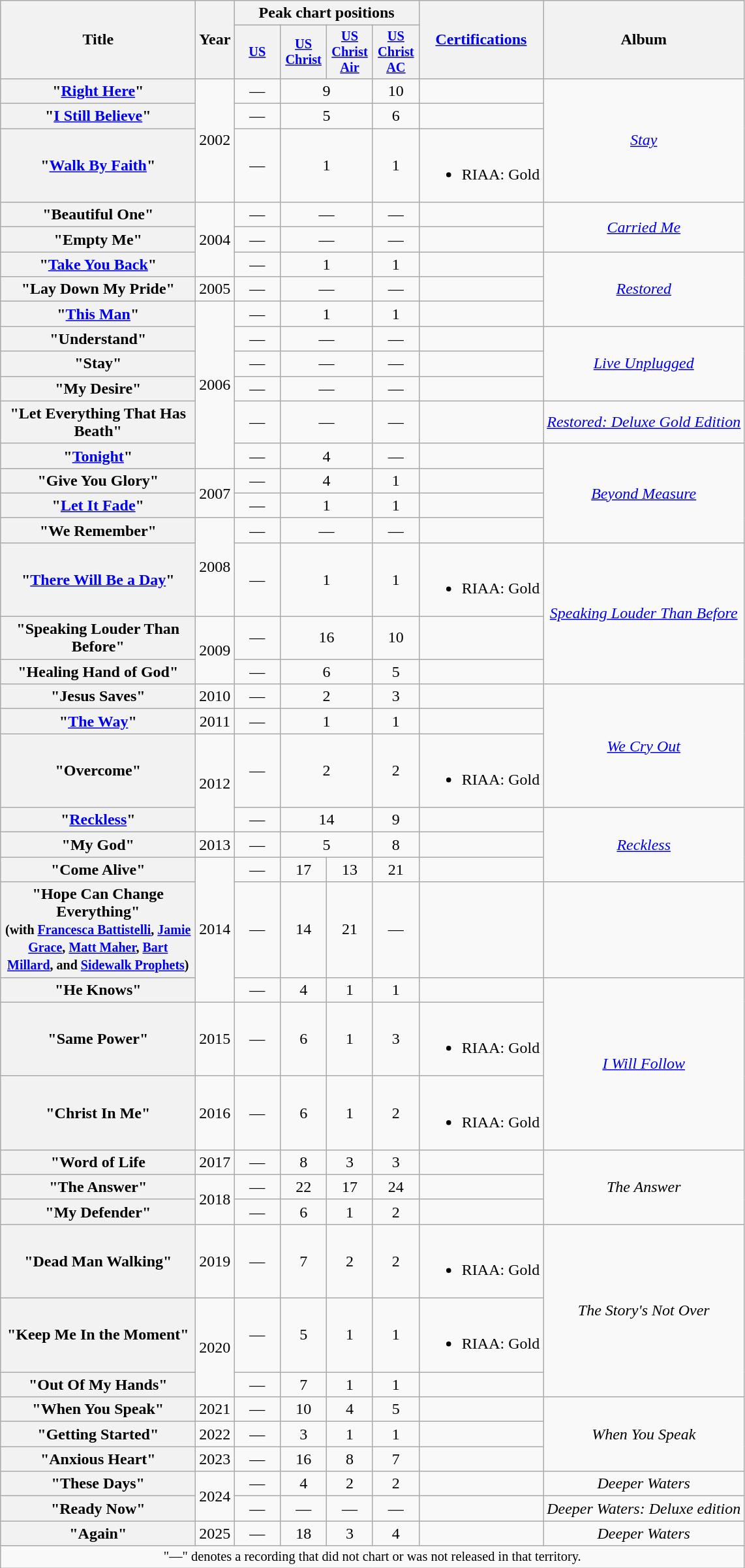<table class="wikitable plainrowheaders" style="text-align:center;">
<tr>
<th scope="col" rowspan="2" style="width:12em;">Title</th>
<th rowspan="2">Year</th>
<th colspan="4">Peak chart positions</th>
<th rowspan="2"><a href='#'>Certifications</a></th>
<th rowspan="2">Album</th>
</tr>
<tr>
<th scope="col" style="width:3em;font-size:85%;"><a href='#'>US</a><br></th>
<th scope="col" style="width:3em;font-size:85%;"><a href='#'>US<br>Christ</a><br></th>
<th scope="col" style="width:3em;font-size:85%;"><a href='#'>US<br>Christ<br>Air</a><br></th>
<th scope="col" style="width:3em;font-size:85%;"><a href='#'>US<br>Christ<br>AC</a><br></th>
</tr>
<tr>
<th scope="row">"<a href='#'>Right Here</a>"</th>
<td rowspan="3">2002</td>
<td>—</td>
<td colspan="2">9</td>
<td>10</td>
<td></td>
<td rowspan="3"><em><a href='#'>Stay</a></em></td>
</tr>
<tr>
<th scope="row">"<a href='#'>I Still Believe</a>"</th>
<td>—</td>
<td colspan="2">5</td>
<td>6</td>
<td></td>
</tr>
<tr>
<th scope="row">"<a href='#'>Walk By Faith</a>"</th>
<td>—</td>
<td colspan="2">1</td>
<td>1</td>
<td><br><ul><li>RIAA: Gold</li></ul></td>
</tr>
<tr>
<th scope="row">"Beautiful One"</th>
<td rowspan="3">2004</td>
<td>—</td>
<td colspan="2">—</td>
<td>—</td>
<td></td>
<td rowspan="2"><em><a href='#'>Carried Me</a></em></td>
</tr>
<tr>
<th scope="row">"Empty Me"</th>
<td>—</td>
<td colspan="2">—</td>
<td>—</td>
<td></td>
</tr>
<tr>
<th scope="row">"<a href='#'>Take You Back</a>"</th>
<td>—</td>
<td colspan="2">1</td>
<td>1</td>
<td></td>
<td rowspan="3"><em><a href='#'>Restored</a></em></td>
</tr>
<tr>
<th scope="row">"Lay Down My Pride"</th>
<td>2005</td>
<td>—</td>
<td colspan="2">—</td>
<td>—</td>
<td></td>
</tr>
<tr>
<th scope="row">"<a href='#'>This Man</a>"</th>
<td rowspan="6">2006</td>
<td>—</td>
<td colspan="2">1</td>
<td>1</td>
<td></td>
</tr>
<tr>
<th scope="row">"Understand"</th>
<td>—</td>
<td colspan="2">—</td>
<td>—</td>
<td></td>
<td rowspan="3"><a href='#'><em>Live Unplugged</em></a></td>
</tr>
<tr>
<th scope="row">"Stay"</th>
<td>—</td>
<td colspan="2">—</td>
<td>—</td>
<td></td>
</tr>
<tr>
<th scope="row">"My Desire"</th>
<td>—</td>
<td colspan="2">—</td>
<td>—</td>
<td></td>
</tr>
<tr>
<th scope="row">"Let Everything That Has Beath"</th>
<td>—</td>
<td colspan="2">—</td>
<td>—</td>
<td></td>
<td><em><a href='#'>Restored: Deluxe Gold Edition</a></em></td>
</tr>
<tr>
<th scope="row">"<a href='#'>Tonight</a>"</th>
<td>—</td>
<td colspan="2">4</td>
<td>—</td>
<td></td>
<td rowspan="4"><em><a href='#'>Beyond Measure</a></em></td>
</tr>
<tr>
<th scope="row">"Give You Glory"</th>
<td rowspan="2">2007</td>
<td>—</td>
<td colspan="2">4</td>
<td>1</td>
<td></td>
</tr>
<tr>
<th scope="row">"<a href='#'>Let It Fade</a>"</th>
<td>—</td>
<td colspan="2">1</td>
<td>1</td>
<td></td>
</tr>
<tr>
<th scope="row">"We Remember"</th>
<td rowspan="2">2008</td>
<td>—</td>
<td colspan="2">—</td>
<td>—</td>
<td></td>
</tr>
<tr>
<th scope="row">"<a href='#'>There Will Be a Day</a>"</th>
<td>—</td>
<td colspan="2">1</td>
<td>1</td>
<td><br><ul><li>RIAA: Gold</li></ul></td>
<td rowspan="3"><em><a href='#'>Speaking Louder Than Before</a></em></td>
</tr>
<tr>
<th scope="row">"Speaking Louder Than Before"</th>
<td rowspan="2">2009</td>
<td>—</td>
<td colspan="2">16</td>
<td>10</td>
<td></td>
</tr>
<tr>
<th scope="row">"Healing Hand of God"</th>
<td>—</td>
<td colspan="2">6</td>
<td>5</td>
<td></td>
</tr>
<tr>
<th scope="row">"Jesus Saves"</th>
<td>2010</td>
<td>—</td>
<td colspan="2">2</td>
<td>3</td>
<td></td>
<td rowspan="3"><em><a href='#'>We Cry Out</a></em></td>
</tr>
<tr>
<th scope="row">"<a href='#'>The Way</a>"</th>
<td>2011</td>
<td>—</td>
<td colspan="2">1</td>
<td>1</td>
<td></td>
</tr>
<tr>
<th scope="row">"Overcome"</th>
<td rowspan="2">2012</td>
<td>—</td>
<td colspan="2">2</td>
<td>2</td>
<td><br><ul><li>RIAA: Gold</li></ul></td>
</tr>
<tr>
<th scope="row">"<a href='#'>Reckless</a>"</th>
<td>—</td>
<td colspan="2">14</td>
<td>9</td>
<td></td>
<td rowspan="3"><em><a href='#'>Reckless</a></em></td>
</tr>
<tr>
<th scope="row">"My God"</th>
<td>2013</td>
<td>—</td>
<td colspan="2">5</td>
<td>8</td>
<td></td>
</tr>
<tr>
<th scope="row">"Come Alive"</th>
<td rowspan="3">2014</td>
<td>—</td>
<td>17</td>
<td>13</td>
<td>21</td>
<td></td>
</tr>
<tr>
<th scope="row">"Hope Can Change Everything"<br><small>(with <a href='#'>Francesca Battistelli</a>, <a href='#'>Jamie Grace</a>, <a href='#'>Matt Maher</a>, <a href='#'>Bart Millard</a>, and <a href='#'>Sidewalk Prophets</a>)</small></th>
<td>—</td>
<td>14</td>
<td>21</td>
<td>—</td>
<td></td>
<td></td>
</tr>
<tr>
<th scope="row">"He Knows"</th>
<td>—</td>
<td>4</td>
<td>1</td>
<td>1</td>
<td></td>
<td rowspan="3"><em><a href='#'>I Will Follow</a></em></td>
</tr>
<tr>
<th scope="row">"Same Power"</th>
<td>2015</td>
<td>—</td>
<td>6</td>
<td>1</td>
<td>3</td>
<td><br><ul><li>RIAA: Gold</li></ul></td>
</tr>
<tr>
<th scope="row">"Christ In Me"</th>
<td>2016</td>
<td>—</td>
<td>6</td>
<td>1</td>
<td>2</td>
<td><br><ul><li>RIAA: Gold</li></ul></td>
</tr>
<tr>
<th scope="row">"Word of Life</th>
<td>2017</td>
<td>—</td>
<td>8</td>
<td>3</td>
<td>3</td>
<td></td>
<td rowspan="3"><em>The Answer</em></td>
</tr>
<tr>
<th scope="row">"The Answer"</th>
<td rowspan="2">2018</td>
<td>—</td>
<td>22</td>
<td>17</td>
<td>24</td>
<td></td>
</tr>
<tr>
<th scope="row">"My Defender"</th>
<td>—</td>
<td>6</td>
<td>1</td>
<td>2</td>
<td></td>
</tr>
<tr>
<th scope="row">"Dead Man Walking"</th>
<td>2019</td>
<td>—</td>
<td>7</td>
<td>2</td>
<td>2</td>
<td><br><ul><li>RIAA: Gold</li></ul></td>
<td rowspan="3"><em>The Story's Not Over</em></td>
</tr>
<tr>
<th scope="row">"Keep Me In the Moment"</th>
<td rowspan="2">2020</td>
<td>—</td>
<td>5</td>
<td>1</td>
<td>1</td>
<td><br><ul><li>RIAA: Gold</li></ul></td>
</tr>
<tr>
<th scope="row">"Out Of My Hands"</th>
<td>—</td>
<td>7</td>
<td>1</td>
<td>1</td>
<td></td>
</tr>
<tr>
<th scope="row">"When You Speak"</th>
<td>2021</td>
<td>—</td>
<td>10</td>
<td>4</td>
<td>5</td>
<td></td>
<td rowspan="3"><em>When You Speak</em></td>
</tr>
<tr>
<th scope="row">"Getting Started"</th>
<td>2022</td>
<td>—</td>
<td>3</td>
<td>1</td>
<td>1</td>
<td></td>
</tr>
<tr>
<th scope="row">"Anxious Heart"</th>
<td>2023</td>
<td>—</td>
<td>16</td>
<td>8</td>
<td>7</td>
<td></td>
</tr>
<tr>
<th scope="row">"These Days"</th>
<td rowspan="2">2024</td>
<td>—</td>
<td>4</td>
<td>2</td>
<td>2</td>
<td></td>
<td><em>Deeper Waters</em></td>
</tr>
<tr>
<th scope="row">"Ready Now"<br></th>
<td>—</td>
<td>—</td>
<td>—</td>
<td>—</td>
<td></td>
<td><em>Deeper Waters: Deluxe edition</em></td>
</tr>
<tr>
<th scope="row">"Again"<br></th>
<td>2025</td>
<td>—</td>
<td>18</td>
<td>3</td>
<td>4</td>
<td></td>
<td><em>Deeper Waters</em></td>
</tr>
<tr>
<td colspan="14" style="font-size:85%">"—" denotes a recording that did not chart or was not released in that territory.</td>
</tr>
</table>
